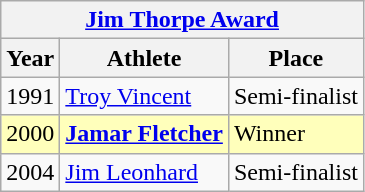<table class="wikitable">
<tr>
<th colspan=3><strong><a href='#'>Jim Thorpe Award</a></strong></th>
</tr>
<tr>
<th>Year</th>
<th>Athlete</th>
<th>Place</th>
</tr>
<tr>
<td>1991</td>
<td><a href='#'>Troy Vincent</a></td>
<td>Semi-finalist</td>
</tr>
<tr style="background:#ffb;">
<td>2000</td>
<td><strong><a href='#'>Jamar Fletcher</a></strong></td>
<td>Winner</td>
</tr>
<tr>
<td>2004</td>
<td><a href='#'>Jim Leonhard</a></td>
<td>Semi-finalist</td>
</tr>
</table>
